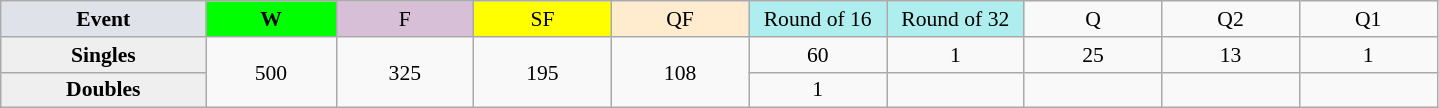<table class=wikitable style=font-size:90%;text-align:center>
<tr>
<td style="width:130px; background:#dfe2e9;"><strong>Event</strong></td>
<td style="width:80px; background:lime;"><strong>W</strong></td>
<td style="width:85px; background:thistle;">F</td>
<td style="width:85px; background:#ff0;">SF</td>
<td style="width:85px; background:#ffebcd;">QF</td>
<td style="width:85px; background:#afeeee;">Round of 16</td>
<td style="width:85px; background:#afeeee;">Round of 32</td>
<td width=85>Q</td>
<td width=85>Q2</td>
<td width=85>Q1</td>
</tr>
<tr>
<th style="background:#efefef;">Singles</th>
<td rowspan=2>500</td>
<td rowspan=2>325</td>
<td rowspan=2>195</td>
<td rowspan=2>108</td>
<td>60</td>
<td>1</td>
<td>25</td>
<td>13</td>
<td>1</td>
</tr>
<tr>
<th style="background:#efefef;">Doubles</th>
<td>1</td>
<td></td>
<td></td>
<td></td>
<td></td>
</tr>
</table>
